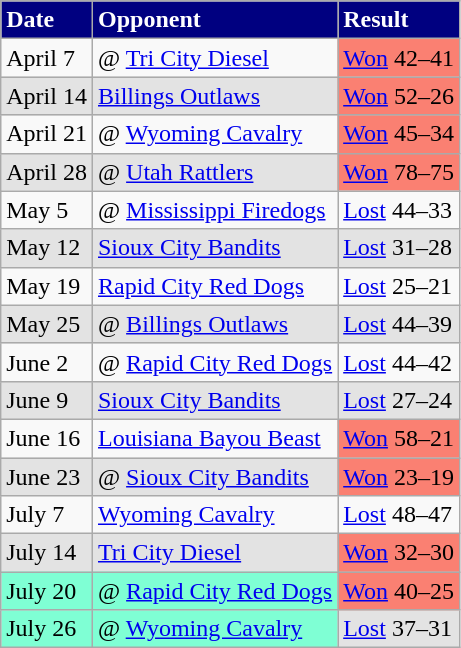<table class="wikitable">
<tr style="background:navy; color:white;">
<td><strong>Date</strong></td>
<td><strong>Opponent</strong></td>
<td><strong>Result</strong></td>
</tr>
<tr>
<td>April 7</td>
<td>@ <a href='#'>Tri City Diesel</a></td>
<td style="background:salmon;"><a href='#'>Won</a> 42–41</td>
</tr>
<tr style="background: #e3e3e3;">
<td>April 14</td>
<td><a href='#'>Billings Outlaws</a></td>
<td style="background:salmon;"><a href='#'>Won</a> 52–26</td>
</tr>
<tr>
<td>April 21</td>
<td>@ <a href='#'>Wyoming Cavalry</a></td>
<td style="background:salmon;"><a href='#'>Won</a> 45–34</td>
</tr>
<tr style="background: #e3e3e3;">
<td>April 28</td>
<td>@ <a href='#'>Utah Rattlers</a></td>
<td style="background:salmon;"><a href='#'>Won</a> 78–75</td>
</tr>
<tr ">
<td>May 5</td>
<td>@ <a href='#'>Mississippi Firedogs</a></td>
<td><a href='#'>Lost</a> 44–33</td>
</tr>
<tr style="background: #e3e3e3;">
<td>May 12</td>
<td><a href='#'>Sioux City Bandits</a></td>
<td><a href='#'>Lost</a> 31–28</td>
</tr>
<tr>
<td>May 19</td>
<td><a href='#'>Rapid City Red Dogs</a></td>
<td><a href='#'>Lost</a> 25–21</td>
</tr>
<tr style="background: #e3e3e3;">
<td>May 25</td>
<td>@ <a href='#'>Billings Outlaws</a></td>
<td><a href='#'>Lost</a> 44–39</td>
</tr>
<tr>
<td>June 2</td>
<td>@ <a href='#'>Rapid City Red Dogs</a></td>
<td><a href='#'>Lost</a> 44–42</td>
</tr>
<tr style="background: #e3e3e3;">
<td>June 9</td>
<td><a href='#'>Sioux City Bandits</a></td>
<td><a href='#'>Lost</a> 27–24</td>
</tr>
<tr>
<td>June 16</td>
<td><a href='#'>Louisiana Bayou Beast</a></td>
<td style="background:salmon;"><a href='#'>Won</a> 58–21</td>
</tr>
<tr style="background: #e3e3e3;">
<td>June 23</td>
<td>@ <a href='#'>Sioux City Bandits</a></td>
<td style="background:salmon;"><a href='#'>Won</a> 23–19</td>
</tr>
<tr>
<td>July 7</td>
<td><a href='#'>Wyoming Cavalry</a></td>
<td><a href='#'>Lost</a> 48–47</td>
</tr>
<tr style="background: #e3e3e3;">
<td>July 14</td>
<td><a href='#'>Tri City Diesel</a></td>
<td style="background:salmon;"><a href='#'>Won</a> 32–30</td>
</tr>
<tr>
<td style="background:#7fffd4;">July 20</td>
<td style="background:#7fffd4;">@ <a href='#'>Rapid City Red Dogs</a></td>
<td style="background:salmon;"><a href='#'>Won</a> 40–25</td>
</tr>
<tr style="background: #e3e3e3;">
<td style="background:#7fffd4;">July 26</td>
<td style="background:#7fffd4;">@ <a href='#'>Wyoming Cavalry</a></td>
<td><a href='#'>Lost</a> 37–31</td>
</tr>
</table>
